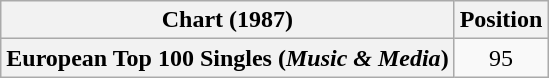<table class="wikitable plainrowheaders">
<tr>
<th>Chart (1987)</th>
<th>Position</th>
</tr>
<tr>
<th scope="row">European Top 100 Singles (<em>Music & Media</em>)</th>
<td align="center">95</td>
</tr>
</table>
